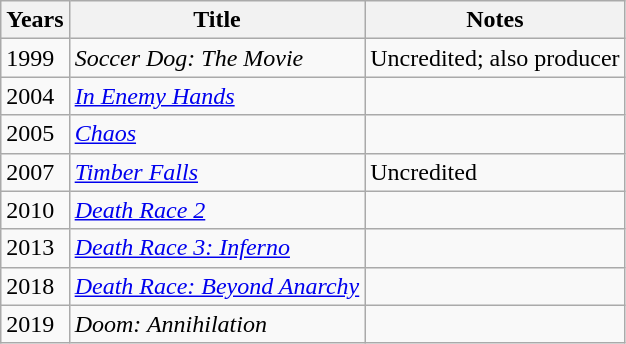<table class="wikitable">
<tr>
<th>Years</th>
<th>Title</th>
<th>Notes</th>
</tr>
<tr>
<td>1999</td>
<td><em>Soccer Dog: The Movie</em></td>
<td>Uncredited; also producer</td>
</tr>
<tr>
<td>2004</td>
<td><em><a href='#'>In Enemy Hands</a></em></td>
<td></td>
</tr>
<tr>
<td>2005</td>
<td><em><a href='#'>Chaos</a></em></td>
<td></td>
</tr>
<tr>
<td>2007</td>
<td><em><a href='#'>Timber Falls</a></em></td>
<td>Uncredited</td>
</tr>
<tr>
<td>2010</td>
<td><em><a href='#'>Death Race 2</a></em></td>
<td></td>
</tr>
<tr>
<td>2013</td>
<td><em><a href='#'>Death Race 3: Inferno</a></em></td>
<td></td>
</tr>
<tr>
<td>2018</td>
<td><em><a href='#'>Death Race: Beyond Anarchy</a></em></td>
<td></td>
</tr>
<tr>
<td>2019</td>
<td><em>Doom: Annihilation</em></td>
<td></td>
</tr>
</table>
